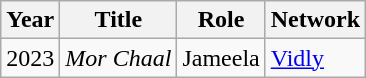<table class="wikitable sortable plainrowheaders">
<tr style="text-align: center;">
<th scope="col">Year</th>
<th scope="col">Title</th>
<th scope="col">Role</th>
<th scope="col">Network</th>
</tr>
<tr>
<td>2023</td>
<td><em>Mor Chaal</em></td>
<td>Jameela</td>
<td><a href='#'>Vidly</a></td>
</tr>
</table>
